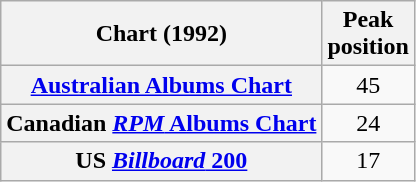<table class="wikitable sortable plainrowheaders">
<tr>
<th>Chart (1992)</th>
<th>Peak<br>position</th>
</tr>
<tr>
<th scope="row"><a href='#'>Australian Albums Chart</a></th>
<td style="text-align:center;">45</td>
</tr>
<tr>
<th scope="row">Canadian <a href='#'><em>RPM</em> Albums Chart</a></th>
<td style="text-align:center;">24</td>
</tr>
<tr>
<th scope="row">US <a href='#'><em>Billboard</em> 200</a></th>
<td style="text-align:center;">17</td>
</tr>
</table>
